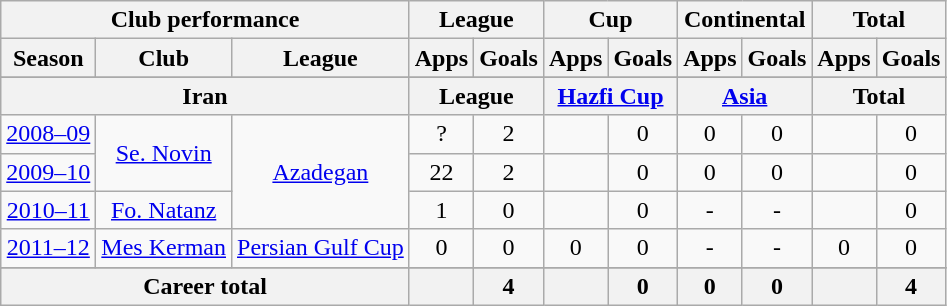<table class="wikitable" style="text-align:center">
<tr>
<th colspan=3>Club performance</th>
<th colspan=2>League</th>
<th colspan=2>Cup</th>
<th colspan=2>Continental</th>
<th colspan=2>Total</th>
</tr>
<tr>
<th>Season</th>
<th>Club</th>
<th>League</th>
<th>Apps</th>
<th>Goals</th>
<th>Apps</th>
<th>Goals</th>
<th>Apps</th>
<th>Goals</th>
<th>Apps</th>
<th>Goals</th>
</tr>
<tr>
</tr>
<tr>
<th colspan=3>Iran</th>
<th colspan=2>League</th>
<th colspan=2><a href='#'>Hazfi Cup</a></th>
<th colspan=2><a href='#'>Asia</a></th>
<th colspan=2>Total</th>
</tr>
<tr>
<td><a href='#'>2008–09</a></td>
<td rowspan="2"><a href='#'>Se. Novin</a></td>
<td rowspan="3"><a href='#'>Azadegan</a></td>
<td>?</td>
<td>2</td>
<td></td>
<td>0</td>
<td>0</td>
<td>0</td>
<td></td>
<td>0</td>
</tr>
<tr>
<td><a href='#'>2009–10</a></td>
<td>22</td>
<td>2</td>
<td></td>
<td>0</td>
<td>0</td>
<td>0</td>
<td></td>
<td>0</td>
</tr>
<tr>
<td><a href='#'>2010–11</a></td>
<td rowspan="1"><a href='#'>Fo. Natanz</a></td>
<td>1</td>
<td>0</td>
<td></td>
<td>0</td>
<td>-</td>
<td>-</td>
<td></td>
<td>0</td>
</tr>
<tr>
<td><a href='#'>2011–12</a></td>
<td rowspan="1"><a href='#'>Mes Kerman</a></td>
<td rowspan="1"><a href='#'>Persian Gulf Cup</a></td>
<td>0</td>
<td>0</td>
<td>0</td>
<td>0</td>
<td>-</td>
<td>-</td>
<td>0</td>
<td>0</td>
</tr>
<tr>
</tr>
<tr>
<th colspan=3>Career total</th>
<th></th>
<th>4</th>
<th></th>
<th>0</th>
<th>0</th>
<th>0</th>
<th></th>
<th>4</th>
</tr>
</table>
